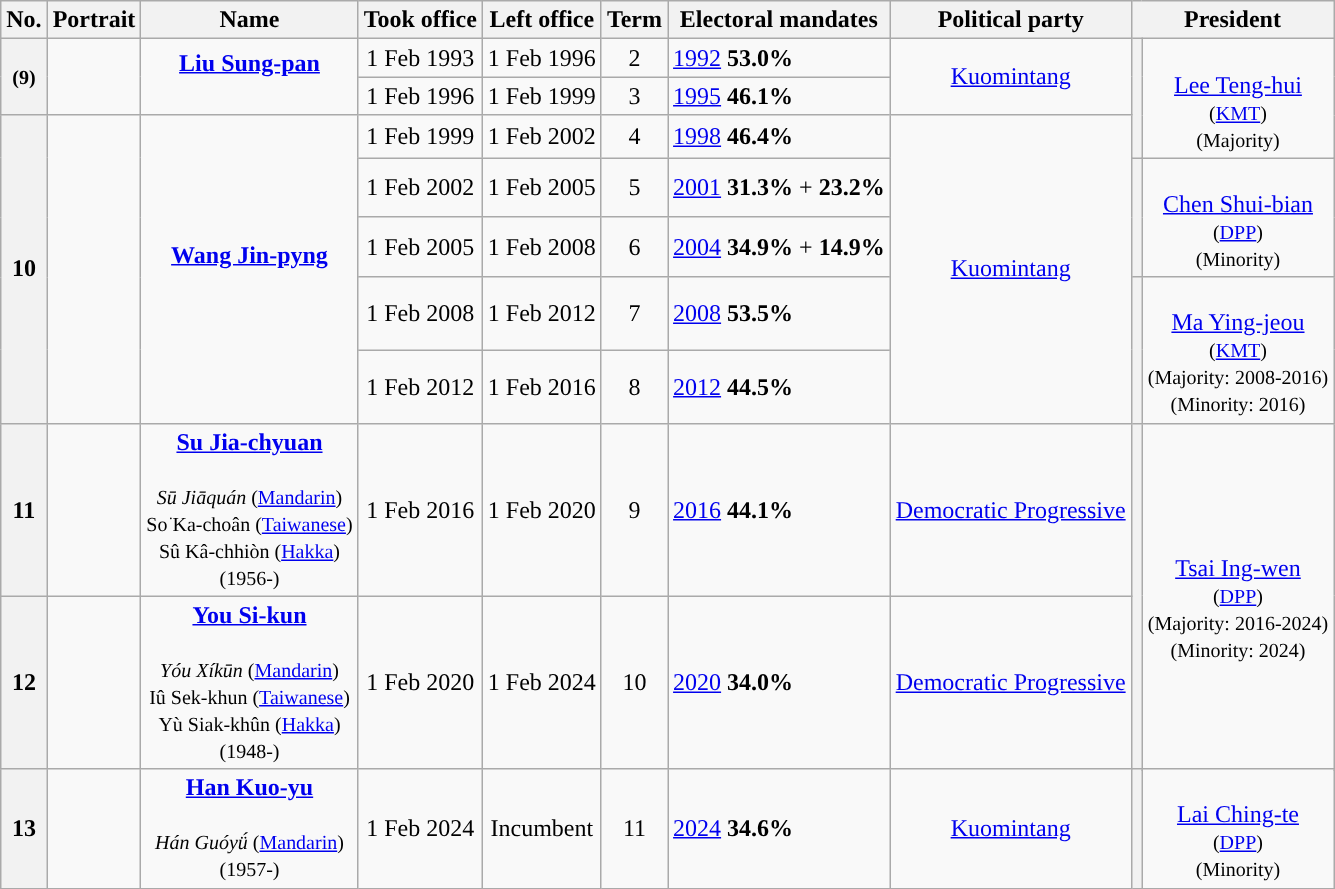<table class=wikitable style="text-align:center;">
<tr>
<th>No.</th>
<th>Portrait</th>
<th>Name<br></th>
<th>Took office</th>
<th>Left office</th>
<th>Term</th>
<th>Electoral mandates <br></th>
<th>Political party</th>
<th colspan=2>President<br></th>
</tr>
<tr>
<th rowspan=2 style="background:"><small>(9)</small></th>
<td rowspan=2></td>
<td rowspan=2><strong><a href='#'>Liu Sung-pan</a></strong><br><br></td>
<td>1 Feb 1993</td>
<td>1 Feb 1996</td>
<td>2</td>
<td align=left><a href='#'>1992</a> <strong>53.0%</strong></td>
<td rowspan=2><a href='#'>Kuomintang</a></td>
<th rowspan=3 style="background:"></th>
<td rowspan=3><br><a href='#'>Lee Teng-hui</a><br><small>(<a href='#'>KMT</a>)</small><br><small>(Majority)</small></td>
</tr>
<tr>
<td>1 Feb 1996</td>
<td>1 Feb 1999</td>
<td>3</td>
<td align=left><a href='#'>1995</a> <strong>46.1%</strong></td>
</tr>
<tr>
<th rowspan=6 style="background:">10</th>
<td rowspan=6></td>
<td rowspan=6><strong><a href='#'>Wang Jin-pyng</a></strong><br><br></td>
<td rowspan=2>1 Feb 1999</td>
<td rowspan=2>1 Feb 2002</td>
<td rowspan=2>4</td>
<td rowspan=2 align=left><a href='#'>1998</a> <strong>46.4%</strong></td>
<td rowspan=6><a href='#'>Kuomintang</a></td>
</tr>
<tr>
<th rowspan=3 style="background:"></th>
<td rowspan=3><br><a href='#'>Chen Shui-bian</a><br><small>(<a href='#'>DPP</a>)</small><br><small>(Minority)</small></td>
</tr>
<tr>
<td>1 Feb 2002</td>
<td>1 Feb 2005</td>
<td>5</td>
<td align=left><a href='#'>2001</a> <strong>31.3%</strong> + <strong>23.2%</strong><br></td>
</tr>
<tr>
<td>1 Feb 2005</td>
<td>1 Feb 2008</td>
<td>6</td>
<td align=left><a href='#'>2004</a> <strong>34.9%</strong> + <strong>14.9%</strong><br></td>
</tr>
<tr>
<td>1 Feb 2008</td>
<td>1 Feb 2012</td>
<td>7</td>
<td align=left><a href='#'>2008</a> <strong>53.5%</strong></td>
<th rowspan=2 style="background:"></th>
<td rowspan=2><br><a href='#'>Ma Ying-jeou</a><br><small>(<a href='#'>KMT</a>)</small><small><br>(Majority: 2008-2016)<br>(Minority: 2016)</small></td>
</tr>
<tr>
<td>1 Feb 2012</td>
<td>1 Feb 2016</td>
<td>8</td>
<td align=left><a href='#'>2012</a> <strong>44.5%</strong></td>
</tr>
<tr>
<th style="background:">11</th>
<td></td>
<td><strong><a href='#'>Su Jia-chyuan</a></strong><br><br><small><em>Sū Jiāquán</em> (<a href='#'>Mandarin</a>)<br>So͘ Ka-choân (<a href='#'>Taiwanese</a>)<br>Sû Kâ-chhiòn (<a href='#'>Hakka</a>)<br>(1956-)</small><br></td>
<td>1 Feb 2016</td>
<td>1 Feb 2020</td>
<td>9</td>
<td align=left><a href='#'>2016</a> <strong>44.1%</strong></td>
<td><a href='#'>Democratic Progressive</a></td>
<th rowspan=3 style="background:"></th>
<td rowspan=3><br><a href='#'>Tsai Ing-wen</a><br><small>(<a href='#'>DPP</a>)</small><small><br>(Majority: 2016-2024)<br>(Minority: 2024)</small></td>
</tr>
<tr>
<th style="background:">12</th>
<td></td>
<td><strong><a href='#'>You Si-kun</a></strong><br><br><small><em>Yóu Xíkūn</em> (<a href='#'>Mandarin</a>)<br>Iû Sek-khun (<a href='#'>Taiwanese</a>)<br>Yù Siak-khûn (<a href='#'>Hakka</a>)<br>(1948-)</small><br></td>
<td>1 Feb 2020</td>
<td>1 Feb 2024</td>
<td>10</td>
<td align=left><a href='#'>2020</a> <strong>34.0%</strong></td>
<td><a href='#'>Democratic Progressive</a></td>
</tr>
<tr>
<th rowspan=2 style="background:">13</th>
<td rowspan=2></td>
<td rowspan=2><strong><a href='#'>Han Kuo-yu</a></strong><br><br><small><em>Hán Guóyǘ</em> (<a href='#'>Mandarin</a>)<br>(1957-)</small><br></td>
<td rowspan=2>1 Feb 2024</td>
<td rowspan=2>Incumbent</td>
<td rowspan=2>11</td>
<td rowspan=2 align=left><a href='#'>2024</a> <strong>34.6%</strong></td>
<td rowspan=2><a href='#'>Kuomintang</a></td>
</tr>
<tr>
<th style="background:"></th>
<td><br><a href='#'>Lai Ching-te</a><br><small>(<a href='#'>DPP</a>)</small><small><br>(Minority)</small></td>
</tr>
</table>
